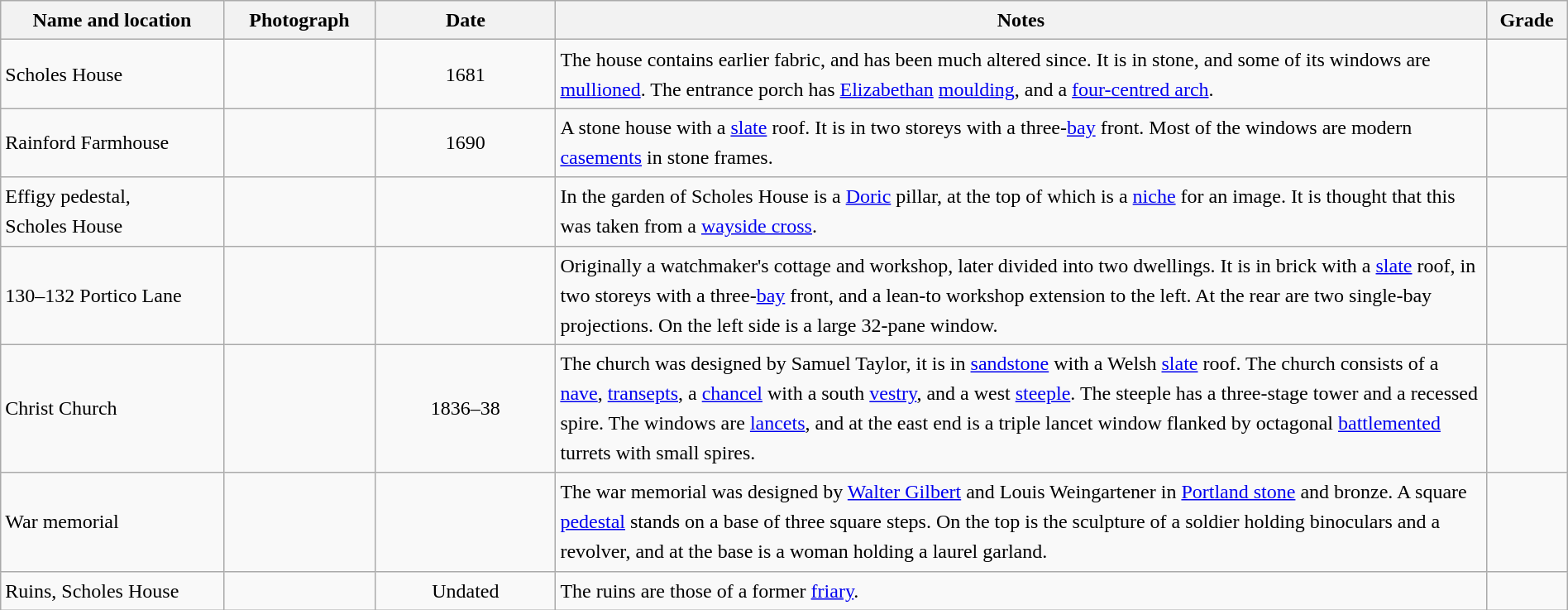<table class="wikitable sortable plainrowheaders" style="width:100%;border:0px;text-align:left;line-height:150%;">
<tr>
<th scope="col"  style="width:150px">Name and location</th>
<th scope="col"  style="width:100px" class="unsortable">Photograph</th>
<th scope="col"  style="width:120px">Date</th>
<th scope="col"  style="width:650px" class="unsortable">Notes</th>
<th scope="col"  style="width:50px">Grade</th>
</tr>
<tr>
<td>Scholes House<br><small></small></td>
<td></td>
<td align="center">1681</td>
<td>The house contains earlier fabric, and has been much altered since.  It is in stone, and some of its windows are <a href='#'>mullioned</a>.  The entrance porch has <a href='#'>Elizabethan</a> <a href='#'>moulding</a>, and a <a href='#'>four-centred arch</a>.</td>
<td align="center" ></td>
</tr>
<tr>
<td>Rainford Farmhouse<br><small></small></td>
<td></td>
<td align="center">1690</td>
<td>A stone house with a <a href='#'>slate</a> roof.  It is in two storeys with a three-<a href='#'>bay</a> front.  Most of the windows are modern <a href='#'>casements</a> in stone frames.</td>
<td align="center" ></td>
</tr>
<tr>
<td>Effigy pedestal,<br>Scholes House<br><small></small></td>
<td></td>
<td align="center"></td>
<td>In the garden of Scholes House is a <a href='#'>Doric</a> pillar, at the top of which is a <a href='#'>niche</a> for an image.  It is thought that this was taken from a <a href='#'>wayside cross</a>.</td>
<td align="center" ></td>
</tr>
<tr>
<td>130–132 Portico Lane<br><small></small></td>
<td></td>
<td align="center"></td>
<td>Originally a watchmaker's cottage and workshop, later divided into two dwellings.  It is in brick with a <a href='#'>slate</a> roof, in two storeys with a three-<a href='#'>bay</a> front, and a lean-to workshop extension to the left.  At the rear are two single-bay projections.  On the left side is a large 32-pane window.</td>
<td align="center" ></td>
</tr>
<tr>
<td>Christ Church<br><small></small></td>
<td></td>
<td align="center">1836–38</td>
<td>The church was designed by Samuel Taylor, it is in <a href='#'>sandstone</a> with a Welsh <a href='#'>slate</a> roof.  The church consists of a <a href='#'>nave</a>, <a href='#'>transepts</a>, a <a href='#'>chancel</a> with a south <a href='#'>vestry</a>, and a west <a href='#'>steeple</a>.  The steeple has a three-stage tower and a recessed spire.  The windows are <a href='#'>lancets</a>, and at the east end is a triple lancet window flanked by octagonal <a href='#'>battlemented</a> turrets with small spires.</td>
<td align="center" ></td>
</tr>
<tr>
<td>War memorial<br><small></small></td>
<td></td>
<td align="center"></td>
<td>The war memorial was designed by <a href='#'>Walter Gilbert</a> and Louis Weingartener in <a href='#'>Portland stone</a> and bronze.  A square <a href='#'>pedestal</a> stands on a base of three square steps.  On the top is the sculpture of a soldier holding binoculars and a revolver, and at the base is a woman holding a laurel garland.</td>
<td align="center" ></td>
</tr>
<tr>
<td>Ruins, Scholes House<br><small></small></td>
<td></td>
<td align="center">Undated</td>
<td>The ruins are those of a former <a href='#'>friary</a>.</td>
<td align="center" ></td>
</tr>
<tr>
</tr>
</table>
